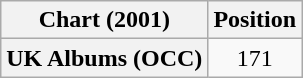<table class="wikitable plainrowheaders" style="text-align:center">
<tr>
<th scope="col">Chart (2001)</th>
<th scope="col">Position</th>
</tr>
<tr>
<th scope="row">UK Albums (OCC)</th>
<td>171</td>
</tr>
</table>
